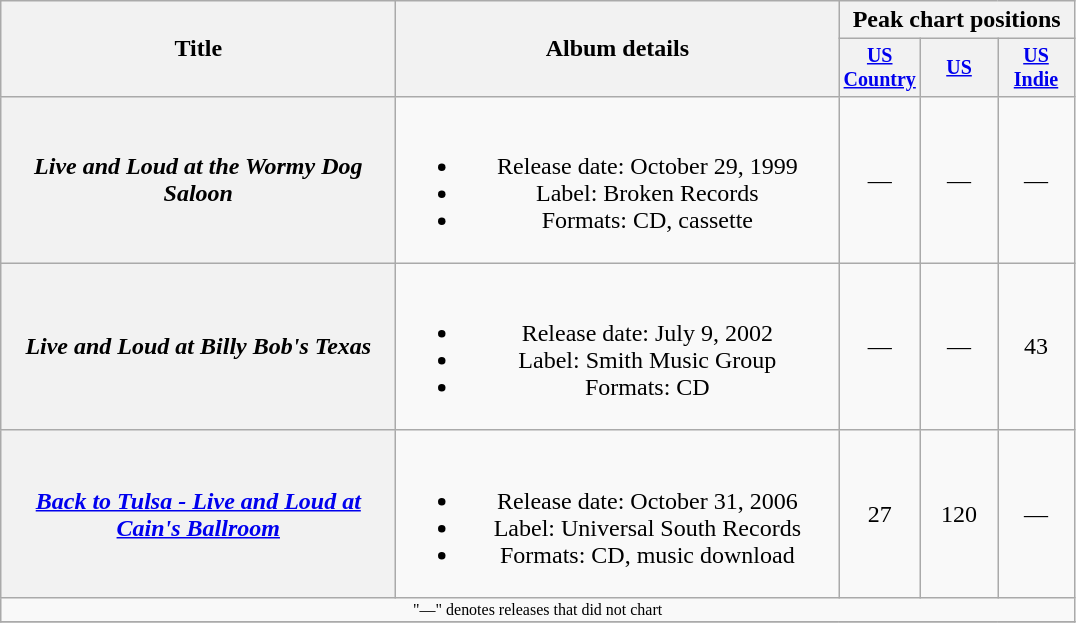<table class="wikitable plainrowheaders" style="text-align:center;">
<tr>
<th rowspan="2" style="width:16em;">Title</th>
<th rowspan="2" style="width:18em;">Album details</th>
<th colspan="3">Peak chart positions</th>
</tr>
<tr style="font-size:smaller;">
<th width="45"><a href='#'>US Country</a><br></th>
<th width="45"><a href='#'>US</a><br></th>
<th width="45"><a href='#'>US<br>Indie</a><br></th>
</tr>
<tr>
<th scope="row"><em>Live and Loud at the Wormy Dog Saloon</em></th>
<td><br><ul><li>Release date: October 29, 1999</li><li>Label: Broken Records</li><li>Formats: CD, cassette</li></ul></td>
<td>—</td>
<td>—</td>
<td>—</td>
</tr>
<tr>
<th scope="row"><em>Live and Loud at Billy Bob's Texas</em></th>
<td><br><ul><li>Release date: July 9, 2002</li><li>Label: Smith Music Group</li><li>Formats: CD</li></ul></td>
<td>—</td>
<td>—</td>
<td>43</td>
</tr>
<tr>
<th scope="row"><em><a href='#'>Back to Tulsa - Live and Loud at Cain's Ballroom</a></em></th>
<td><br><ul><li>Release date: October 31, 2006</li><li>Label: Universal South Records</li><li>Formats: CD, music download</li></ul></td>
<td>27</td>
<td>120</td>
<td>—</td>
</tr>
<tr>
<td colspan="10" style="font-size:8pt">"—" denotes releases that did not chart</td>
</tr>
<tr>
</tr>
</table>
